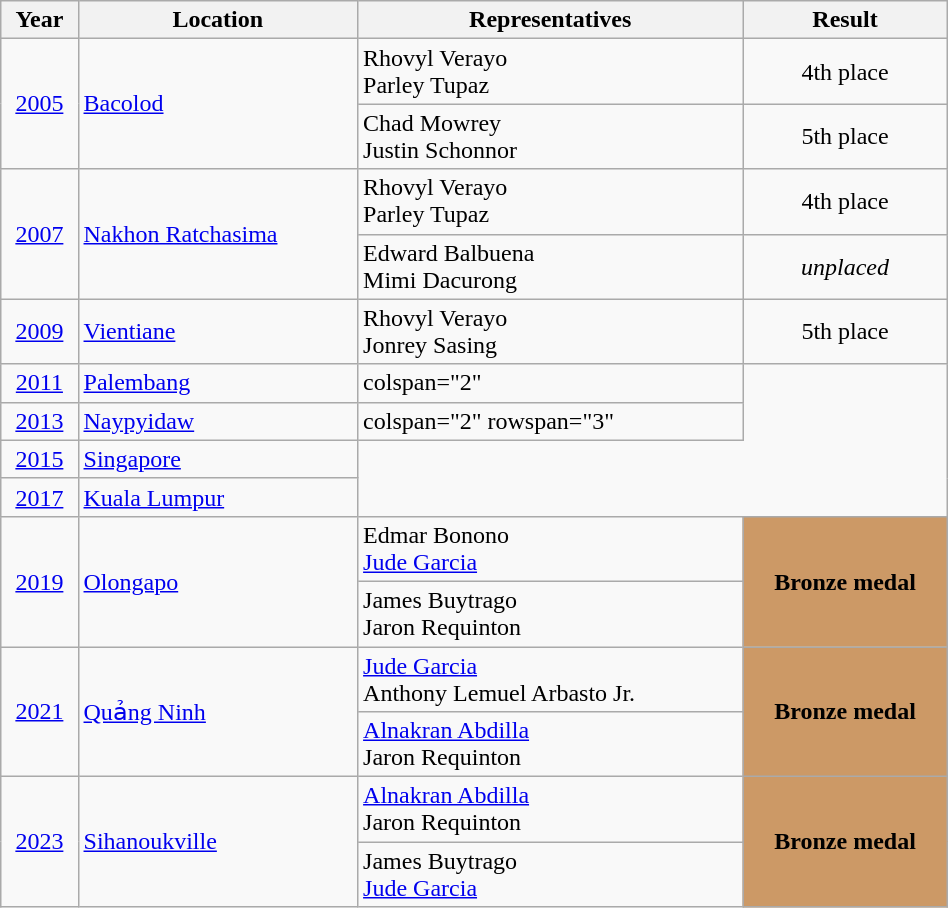<table class="wikitable" style="font-size:100%; width:50%;">
<tr>
<th style= "align=center; width:10em;">Year</th>
<th style= "align=center; width:65em;">Location</th>
<th style= "align=center; width:100em;">Representatives</th>
<th style= "align=center; width:50em;">Result</th>
</tr>
<tr>
<td rowspan=2 align=center><a href='#'>2005</a></td>
<td rowspan=2> <a href='#'>Bacolod</a></td>
<td>Rhovyl Verayo <br> Parley Tupaz</td>
<td align=center>4th place</td>
</tr>
<tr>
<td>Chad Mowrey <br> Justin Schonnor</td>
<td align=center>5th place</td>
</tr>
<tr>
<td rowspan=2 align=center><a href='#'>2007</a></td>
<td rowspan=2> <a href='#'>Nakhon Ratchasima</a></td>
<td>Rhovyl Verayo <br> Parley Tupaz</td>
<td align=center>4th place</td>
</tr>
<tr>
<td>Edward Balbuena <br> Mimi Dacurong</td>
<td align=center><em>unplaced</em></td>
</tr>
<tr>
<td align=center><a href='#'>2009</a></td>
<td> <a href='#'>Vientiane</a></td>
<td>Rhovyl Verayo <br> Jonrey Sasing</td>
<td align=center>5th place</td>
</tr>
<tr>
<td align=center><a href='#'>2011</a></td>
<td> <a href='#'>Palembang</a></td>
<td>colspan="2" <small>  </small></td>
</tr>
<tr>
<td align=center><a href='#'>2013</a></td>
<td> <a href='#'>Naypyidaw</a></td>
<td>colspan="2" rowspan="3" <small>  </small></td>
</tr>
<tr>
<td align=center><a href='#'>2015</a></td>
<td> <a href='#'>Singapore</a></td>
</tr>
<tr>
<td align=center><a href='#'>2017</a></td>
<td> <a href='#'>Kuala Lumpur</a></td>
</tr>
<tr>
<td rowspan=2 align=center><a href='#'>2019</a></td>
<td rowspan=2> <a href='#'>Olongapo</a></td>
<td>Edmar Bonono <br> <a href='#'>Jude Garcia</a></td>
<td rowspan=2  style="background:#CC9966;" align=center><strong>Bronze medal</strong></td>
</tr>
<tr>
<td>James Buytrago <br> Jaron Requinton</td>
</tr>
<tr>
<td rowspan=2 align=center><a href='#'>2021</a></td>
<td rowspan=2> <a href='#'>Quảng Ninh</a></td>
<td><a href='#'>Jude Garcia</a> <br> Anthony Lemuel Arbasto Jr.</td>
<td rowspan=2  style="background:#CC9966;" align=center><strong>Bronze medal</strong></td>
</tr>
<tr>
<td><a href='#'>Alnakran Abdilla</a> <br> Jaron Requinton</td>
</tr>
<tr>
<td rowspan=2 align=center><a href='#'>2023</a></td>
<td rowspan=2> <a href='#'>Sihanoukville</a></td>
<td><a href='#'>Alnakran Abdilla</a> <br> Jaron Requinton</td>
<td rowspan=2  style="background:#CC9966;" align=center><strong>Bronze medal</strong></td>
</tr>
<tr>
<td>James Buytrago <br> <a href='#'>Jude Garcia</a></td>
</tr>
</table>
